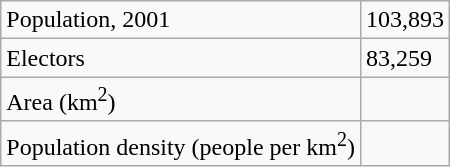<table class="wikitable">
<tr>
<td>Population, 2001</td>
<td>103,893</td>
</tr>
<tr>
<td>Electors</td>
<td>83,259</td>
</tr>
<tr>
<td>Area (km<sup>2</sup>)</td>
<td></td>
</tr>
<tr>
<td>Population density (people per km<sup>2</sup>)</td>
<td></td>
</tr>
</table>
